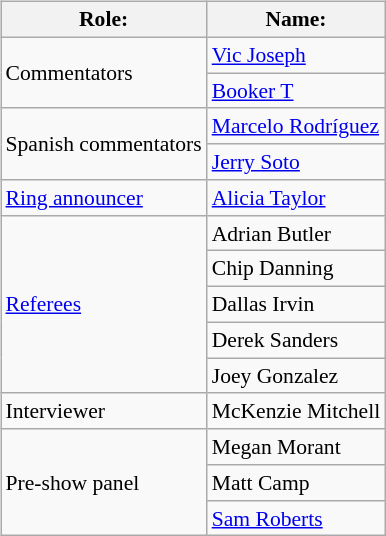<table class=wikitable style="font-size:90%; margin: 0.5em 0 0.5em 1em; float: right; clear: right;">
<tr>
<th>Role:</th>
<th>Name:</th>
</tr>
<tr>
<td rowspan=2>Commentators</td>
<td><a href='#'>Vic Joseph</a></td>
</tr>
<tr>
<td><a href='#'>Booker T</a></td>
</tr>
<tr>
<td rowspan=2>Spanish commentators</td>
<td><a href='#'>Marcelo Rodríguez</a></td>
</tr>
<tr>
<td><a href='#'>Jerry Soto</a></td>
</tr>
<tr>
<td rowspan=1><a href='#'>Ring announcer</a></td>
<td><a href='#'>Alicia Taylor</a></td>
</tr>
<tr>
<td rowspan=5><a href='#'>Referees</a></td>
<td>Adrian Butler</td>
</tr>
<tr>
<td>Chip Danning</td>
</tr>
<tr>
<td>Dallas Irvin</td>
</tr>
<tr>
<td>Derek Sanders</td>
</tr>
<tr>
<td>Joey Gonzalez</td>
</tr>
<tr>
<td>Interviewer</td>
<td>McKenzie Mitchell</td>
</tr>
<tr>
<td rowspan=3>Pre-show panel</td>
<td>Megan Morant</td>
</tr>
<tr>
<td>Matt Camp</td>
</tr>
<tr>
<td><a href='#'>Sam Roberts</a></td>
</tr>
</table>
